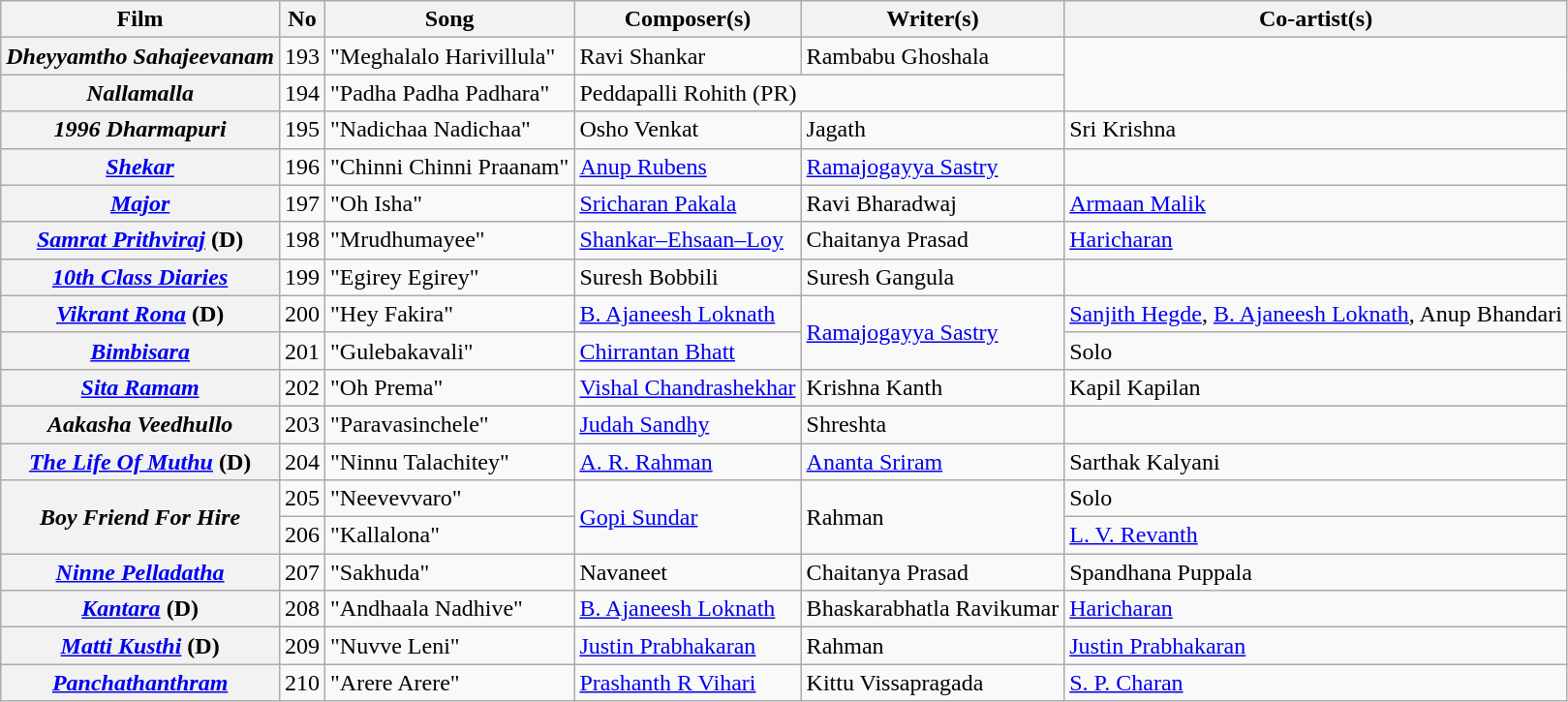<table class="wikitable sortable plainrowheaders">
<tr>
<th>Film</th>
<th>No</th>
<th>Song</th>
<th>Composer(s)</th>
<th>Writer(s)</th>
<th>Co-artist(s)</th>
</tr>
<tr>
<th><em>Dheyyamtho Sahajeevanam</em></th>
<td>193</td>
<td>"Meghalalo Harivillula"</td>
<td>Ravi Shankar</td>
<td>Rambabu Ghoshala</td>
<td rowspan="2"></td>
</tr>
<tr>
<th><em>Nallamalla</em></th>
<td>194</td>
<td>"Padha Padha Padhara"</td>
<td colspan="2">Peddapalli Rohith (PR)</td>
</tr>
<tr>
<th><em>1996 Dharmapuri</em></th>
<td>195</td>
<td>"Nadichaa Nadichaa"</td>
<td>Osho Venkat</td>
<td>Jagath</td>
<td>Sri Krishna</td>
</tr>
<tr>
<th><em><a href='#'>Shekar</a></em></th>
<td>196</td>
<td>"Chinni Chinni Praanam"</td>
<td><a href='#'>Anup Rubens</a></td>
<td><a href='#'>Ramajogayya Sastry</a></td>
<td></td>
</tr>
<tr>
<th><em><a href='#'>Major</a></em></th>
<td>197</td>
<td>"Oh Isha"</td>
<td><a href='#'>Sricharan Pakala</a></td>
<td>Ravi Bharadwaj</td>
<td><a href='#'>Armaan Malik</a></td>
</tr>
<tr>
<th><em><a href='#'>Samrat Prithviraj</a></em> (D)</th>
<td>198</td>
<td>"Mrudhumayee"</td>
<td><a href='#'>Shankar–Ehsaan–Loy</a></td>
<td>Chaitanya Prasad</td>
<td><a href='#'>Haricharan</a></td>
</tr>
<tr>
<th><em><a href='#'>10th Class Diaries</a></em></th>
<td>199</td>
<td>"Egirey Egirey"</td>
<td>Suresh Bobbili</td>
<td>Suresh Gangula</td>
<td></td>
</tr>
<tr>
<th><em><a href='#'>Vikrant Rona</a></em> (D)</th>
<td>200</td>
<td>"Hey Fakira"</td>
<td><a href='#'>B. Ajaneesh Loknath</a></td>
<td rowspan="2"><a href='#'>Ramajogayya Sastry</a></td>
<td><a href='#'>Sanjith Hegde</a>, <a href='#'>B. Ajaneesh Loknath</a>, Anup Bhandari</td>
</tr>
<tr>
<th><a href='#'><em>Bimbisara</em></a></th>
<td>201</td>
<td>"Gulebakavali"</td>
<td><a href='#'>Chirrantan Bhatt</a></td>
<td>Solo</td>
</tr>
<tr>
<th><em><a href='#'>Sita Ramam</a></em></th>
<td>202</td>
<td>"Oh Prema"</td>
<td><a href='#'>Vishal Chandrashekhar</a></td>
<td>Krishna Kanth</td>
<td>Kapil Kapilan</td>
</tr>
<tr>
<th><em>Aakasha Veedhullo</em></th>
<td>203</td>
<td>"Paravasinchele"</td>
<td><a href='#'>Judah Sandhy</a></td>
<td>Shreshta</td>
<td></td>
</tr>
<tr>
<th><a href='#'><em>The Life Of Muthu</em></a> (D)</th>
<td>204</td>
<td>"Ninnu Talachitey"</td>
<td><a href='#'>A. R. Rahman</a></td>
<td><a href='#'>Ananta Sriram</a></td>
<td>Sarthak Kalyani</td>
</tr>
<tr>
<th rowspan="2"><em>Boy Friend For Hire</em></th>
<td>205</td>
<td>"Neevevvaro"</td>
<td rowspan="2"><a href='#'>Gopi Sundar</a></td>
<td rowspan="2">Rahman</td>
<td>Solo</td>
</tr>
<tr>
<td>206</td>
<td>"Kallalona"</td>
<td><a href='#'>L. V. Revanth</a></td>
</tr>
<tr>
<th><em><a href='#'>Ninne Pelladatha</a></em></th>
<td>207</td>
<td>"Sakhuda"</td>
<td>Navaneet</td>
<td>Chaitanya Prasad</td>
<td>Spandhana Puppala</td>
</tr>
<tr>
<th><a href='#'><em>Kantara</em></a> (D)</th>
<td>208</td>
<td>"Andhaala Nadhive"</td>
<td><a href='#'>B. Ajaneesh Loknath</a></td>
<td>Bhaskarabhatla Ravikumar</td>
<td><a href='#'>Haricharan</a></td>
</tr>
<tr>
<th><a href='#'><em>Matti Kusthi</em></a> (D)</th>
<td>209</td>
<td>"Nuvve Leni"</td>
<td><a href='#'>Justin Prabhakaran</a></td>
<td>Rahman</td>
<td><a href='#'>Justin Prabhakaran</a></td>
</tr>
<tr>
<th><em><a href='#'>Panchathanthram</a></em></th>
<td>210</td>
<td>"Arere Arere"</td>
<td><a href='#'>Prashanth R Vihari</a></td>
<td>Kittu Vissapragada</td>
<td><a href='#'>S. P. Charan</a></td>
</tr>
</table>
